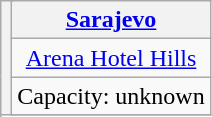<table class="wikitable" style="text-align:center">
<tr>
<th rowspan="8" colspan="2"></th>
<th><a href='#'>Sarajevo</a></th>
</tr>
<tr>
<td><a href='#'>Arena Hotel Hills</a></td>
</tr>
<tr>
<td>Capacity: unknown</td>
</tr>
<tr>
</tr>
</table>
